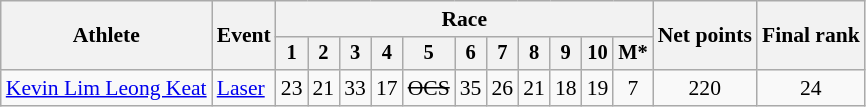<table class="wikitable" style="font-size:90%">
<tr>
<th rowspan=2>Athlete</th>
<th rowspan=2>Event</th>
<th colspan=11>Race</th>
<th rowspan=2>Net points</th>
<th rowspan=2>Final rank</th>
</tr>
<tr style="font-size:95%">
<th>1</th>
<th>2</th>
<th>3</th>
<th>4</th>
<th>5</th>
<th>6</th>
<th>7</th>
<th>8</th>
<th>9</th>
<th>10</th>
<th>M*</th>
</tr>
<tr align=center>
<td align=left><a href='#'>Kevin Lim Leong Keat</a></td>
<td align=left><a href='#'>Laser</a></td>
<td>23</td>
<td>21</td>
<td>33</td>
<td>17</td>
<td><s>OCS</s></td>
<td>35</td>
<td>26</td>
<td>21</td>
<td>18</td>
<td>19</td>
<td>7</td>
<td>220</td>
<td>24</td>
</tr>
</table>
